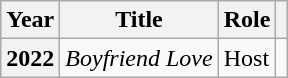<table class="wikitable  plainrowheaders">
<tr>
<th scope="col">Year</th>
<th scope="col">Title</th>
<th scope="col">Role</th>
<th scope="col" class="unsortable"></th>
</tr>
<tr>
<th scope="row">2022</th>
<td><em>Boyfriend Love</em></td>
<td>Host</td>
<td></td>
</tr>
</table>
